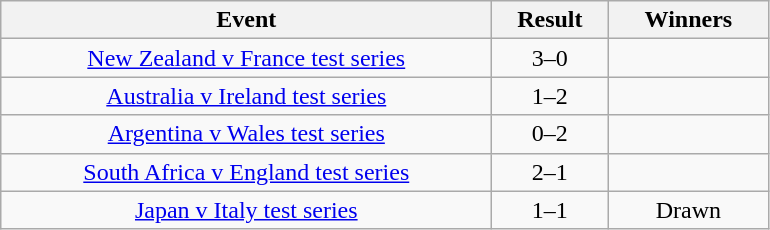<table class="wikitable" style="text-align:center">
<tr>
<th width="320">Event</th>
<th width="70">Result</th>
<th width="100">Winners</th>
</tr>
<tr>
<td><a href='#'>New Zealand v France test series</a></td>
<td>3–0</td>
<td></td>
</tr>
<tr>
<td><a href='#'>Australia v Ireland test series</a></td>
<td>1–2</td>
<td></td>
</tr>
<tr>
<td><a href='#'>Argentina v Wales test series</a></td>
<td>0–2</td>
<td></td>
</tr>
<tr>
<td><a href='#'>South Africa v England test series</a></td>
<td>2–1</td>
<td></td>
</tr>
<tr>
<td><a href='#'>Japan v Italy test series</a></td>
<td>1–1</td>
<td>Drawn</td>
</tr>
</table>
